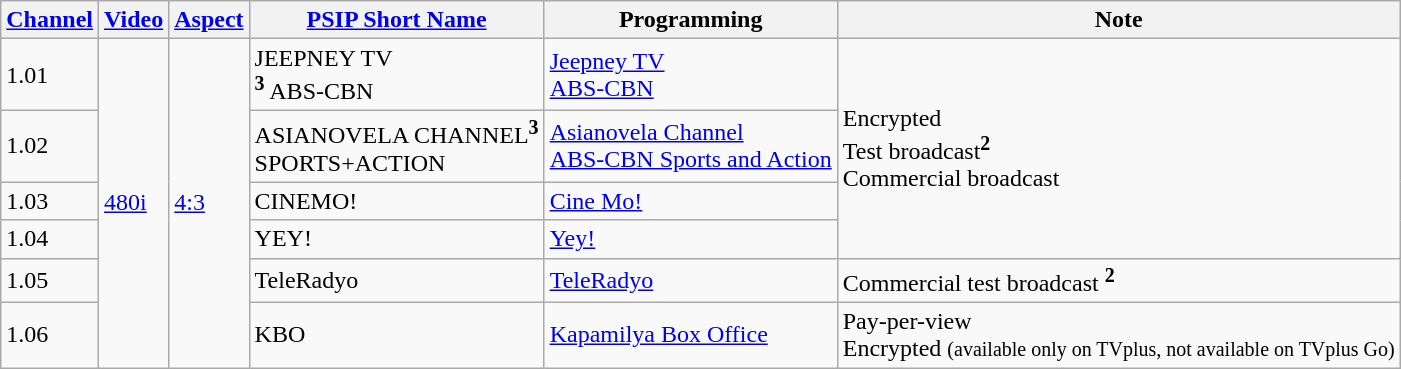<table class="wikitable">
<tr ABS>
<th><a href='#'>Channel</a></th>
<th><a href='#'>Video</a></th>
<th><a href='#'>Aspect</a></th>
<th><a href='#'>PSIP Short Name</a></th>
<th>Programming</th>
<th>Note</th>
</tr>
<tr>
<td>1.01</td>
<td rowspan="6"><a href='#'>480i</a></td>
<td rowspan="7"><a href='#'>4:3</a></td>
<td>JEEPNEY TV<br><sup><strong>3</strong></sup>
ABS-CBN</td>
<td><a href='#'>Jeepney TV</a><br><a href='#'>ABS-CBN</a></td>
<td rowspan="4">Encrypted<br>Test broadcast<sup><strong>2</strong></sup><br>Commercial broadcast</td>
</tr>
<tr>
<td>1.02</td>
<td>ASIANOVELA CHANNEL<sup><strong>3</strong></sup><br>SPORTS+ACTION</td>
<td><a href='#'>Asianovela Channel</a><br><a href='#'>ABS-CBN Sports and Action</a></td>
</tr>
<tr>
<td>1.03</td>
<td>CINEMO!</td>
<td><a href='#'>Cine Mo!</a></td>
</tr>
<tr>
<td>1.04</td>
<td>YEY!</td>
<td><a href='#'>Yey!</a></td>
</tr>
<tr>
<td>1.05</td>
<td>TeleRadyo</td>
<td><a href='#'>TeleRadyo</a></td>
<td>Commercial test broadcast <sup><strong>2</strong></sup></td>
</tr>
<tr>
<td>1.06</td>
<td>KBO</td>
<td><a href='#'>Kapamilya Box Office</a></td>
<td>Pay-per-view<br>Encrypted <small>(available only on TVplus, not available on TVplus Go)</small></td>
</tr>
</table>
